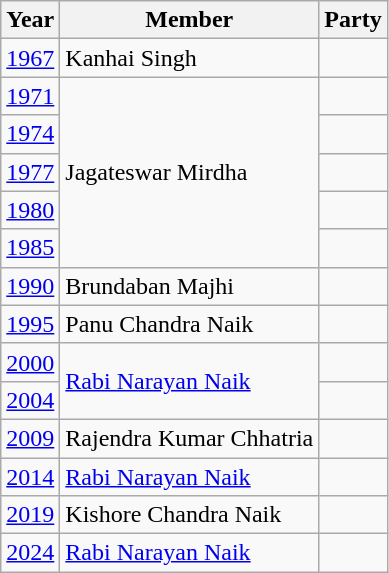<table class="wikitable">
<tr>
<th>Year</th>
<th>Member</th>
<th colspan="2">Party</th>
</tr>
<tr>
<td><a href='#'>1967</a></td>
<td>Kanhai Singh</td>
<td></td>
</tr>
<tr>
<td><a href='#'>1971</a></td>
<td rowspan="5">Jagateswar Mirdha</td>
<td></td>
</tr>
<tr>
<td><a href='#'>1974</a></td>
<td></td>
</tr>
<tr>
<td><a href='#'>1977</a></td>
</tr>
<tr>
<td><a href='#'>1980</a></td>
<td></td>
</tr>
<tr>
<td><a href='#'>1985</a></td>
<td></td>
</tr>
<tr>
<td><a href='#'>1990</a></td>
<td>Brundaban Majhi</td>
<td></td>
</tr>
<tr>
<td><a href='#'>1995</a></td>
<td>Panu Chandra Naik</td>
<td></td>
</tr>
<tr>
<td><a href='#'>2000</a></td>
<td rowspan="2"><a href='#'>Rabi Narayan Naik</a></td>
<td></td>
</tr>
<tr>
<td><a href='#'>2004</a></td>
</tr>
<tr>
<td><a href='#'>2009</a></td>
<td>Rajendra Kumar Chhatria</td>
<td></td>
</tr>
<tr>
<td><a href='#'>2014</a></td>
<td><a href='#'>Rabi Narayan Naik</a></td>
<td></td>
</tr>
<tr>
<td><a href='#'>2019</a></td>
<td>Kishore Chandra Naik</td>
<td></td>
</tr>
<tr>
<td><a href='#'>2024</a></td>
<td><a href='#'>Rabi Narayan Naik</a></td>
<td></td>
</tr>
</table>
